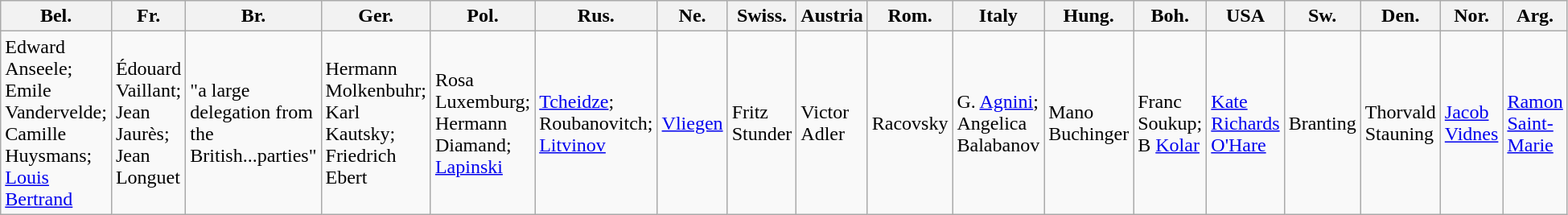<table class="wikitable" border="1">
<tr>
<th>Bel.</th>
<th>Fr.</th>
<th>Br.</th>
<th>Ger.</th>
<th>Pol.</th>
<th>Rus.</th>
<th>Ne.</th>
<th>Swiss.</th>
<th>Austria</th>
<th>Rom.</th>
<th>Italy</th>
<th>Hung.</th>
<th>Boh.</th>
<th>USA</th>
<th>Sw.</th>
<th>Den.</th>
<th>Nor.</th>
<th>Arg.</th>
</tr>
<tr>
<td>Edward Anseele; Emile Vandervelde; Camille Huysmans; <a href='#'>Louis Bertrand</a></td>
<td>Édouard Vaillant; Jean Jaurès; Jean Longuet</td>
<td>"a large delegation from the British...parties"</td>
<td>Hermann Molkenbuhr; Karl Kautsky; Friedrich Ebert</td>
<td>Rosa Luxemburg; Hermann Diamand; <a href='#'>Lapinski</a></td>
<td><a href='#'>Tcheidze</a>; Roubanovitch; <a href='#'>Litvinov</a></td>
<td><a href='#'>Vliegen</a></td>
<td>Fritz Stunder</td>
<td>Victor Adler</td>
<td>Racovsky</td>
<td>G. <a href='#'>Agnini</a>; Angelica Balabanov</td>
<td>Mano Buchinger</td>
<td>Franc Soukup; B <a href='#'>Kolar</a></td>
<td><a href='#'>Kate Richards O'Hare</a></td>
<td>Branting</td>
<td>Thorvald Stauning</td>
<td><a href='#'>Jacob Vidnes</a></td>
<td><a href='#'>Ramon Saint-Marie</a></td>
</tr>
</table>
